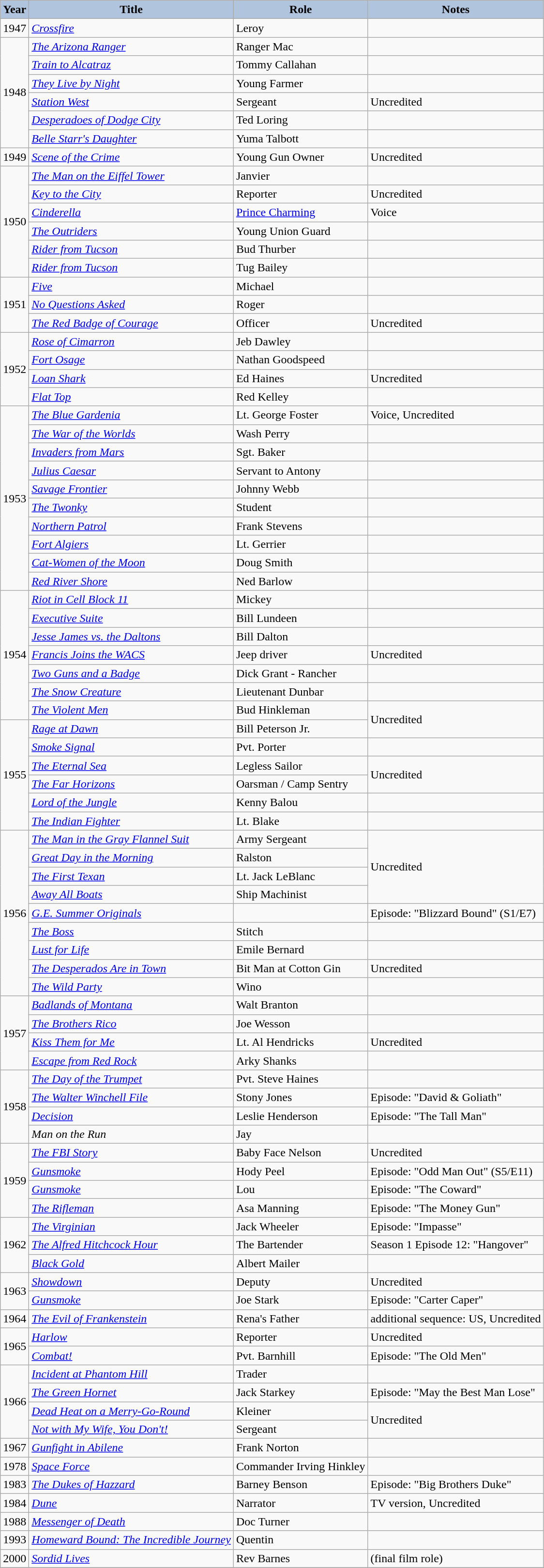<table class="wikitable">
<tr>
<th style="background:#B0C4DE;">Year</th>
<th style="background:#B0C4DE;">Title</th>
<th style="background:#B0C4DE;">Role</th>
<th style="background:#B0C4DE;">Notes</th>
</tr>
<tr>
<td rowspan=1>1947</td>
<td><em><a href='#'>Crossfire</a></em></td>
<td>Leroy</td>
<td></td>
</tr>
<tr>
<td rowspan=6>1948</td>
<td><em><a href='#'>The Arizona Ranger</a></em></td>
<td>Ranger Mac</td>
<td></td>
</tr>
<tr>
<td><em><a href='#'>Train to Alcatraz</a></em></td>
<td>Tommy Callahan</td>
<td></td>
</tr>
<tr>
<td><em><a href='#'>They Live by Night</a></em></td>
<td>Young Farmer</td>
<td></td>
</tr>
<tr>
<td><em><a href='#'>Station West</a></em></td>
<td>Sergeant</td>
<td>Uncredited</td>
</tr>
<tr>
<td><em><a href='#'>Desperadoes of Dodge City</a></em></td>
<td>Ted Loring</td>
<td></td>
</tr>
<tr>
<td><em><a href='#'>Belle Starr's Daughter</a></em></td>
<td>Yuma Talbott</td>
<td></td>
</tr>
<tr>
<td rowspan=1>1949</td>
<td><em><a href='#'>Scene of the Crime</a></em></td>
<td>Young Gun Owner</td>
<td>Uncredited</td>
</tr>
<tr>
<td rowspan=6>1950</td>
<td><em><a href='#'>The Man on the Eiffel Tower</a></em></td>
<td>Janvier</td>
<td></td>
</tr>
<tr>
<td><em><a href='#'>Key to the City</a></em></td>
<td>Reporter</td>
<td>Uncredited</td>
</tr>
<tr>
<td><em><a href='#'>Cinderella</a></em></td>
<td><a href='#'>Prince Charming</a></td>
<td>Voice</td>
</tr>
<tr>
<td><em><a href='#'>The Outriders</a></em></td>
<td>Young Union Guard</td>
<td></td>
</tr>
<tr>
<td><em><a href='#'>Rider from Tucson</a></em></td>
<td>Bud Thurber</td>
<td></td>
</tr>
<tr>
<td><em><a href='#'>Rider from Tucson</a></em></td>
<td>Tug Bailey</td>
<td></td>
</tr>
<tr>
<td rowspan=3>1951</td>
<td><em><a href='#'>Five</a></em></td>
<td>Michael</td>
<td></td>
</tr>
<tr>
<td><em><a href='#'>No Questions Asked</a></em></td>
<td>Roger</td>
<td></td>
</tr>
<tr>
<td><em><a href='#'>The Red Badge of Courage</a></em></td>
<td>Officer</td>
<td>Uncredited</td>
</tr>
<tr>
<td rowspan=4>1952</td>
<td><em><a href='#'>Rose of Cimarron</a></em></td>
<td>Jeb Dawley</td>
<td></td>
</tr>
<tr>
<td><em><a href='#'>Fort Osage</a></em></td>
<td>Nathan Goodspeed</td>
<td></td>
</tr>
<tr>
<td><em><a href='#'>Loan Shark</a></em></td>
<td>Ed Haines</td>
<td>Uncredited</td>
</tr>
<tr>
<td><em><a href='#'>Flat Top</a></em></td>
<td>Red Kelley</td>
<td></td>
</tr>
<tr>
<td rowspan=10>1953</td>
<td><em><a href='#'>The Blue Gardenia</a></em></td>
<td>Lt. George Foster</td>
<td>Voice, Uncredited</td>
</tr>
<tr>
<td><em><a href='#'>The War of the Worlds</a></em></td>
<td>Wash Perry</td>
<td></td>
</tr>
<tr>
<td><em><a href='#'>Invaders from Mars</a></em></td>
<td>Sgt. Baker</td>
<td></td>
</tr>
<tr>
<td><em><a href='#'>Julius Caesar</a></em></td>
<td>Servant to Antony</td>
<td></td>
</tr>
<tr>
<td><em><a href='#'>Savage Frontier</a></em></td>
<td>Johnny Webb</td>
<td></td>
</tr>
<tr>
<td><em><a href='#'>The Twonky</a></em></td>
<td>Student</td>
<td></td>
</tr>
<tr>
<td><em><a href='#'>Northern Patrol</a></em></td>
<td>Frank Stevens</td>
<td></td>
</tr>
<tr>
<td><em><a href='#'>Fort Algiers</a></em></td>
<td>Lt. Gerrier</td>
<td></td>
</tr>
<tr>
<td><em><a href='#'>Cat-Women of the Moon</a></em></td>
<td>Doug Smith</td>
<td></td>
</tr>
<tr>
<td><em><a href='#'>Red River Shore</a></em></td>
<td>Ned Barlow</td>
<td></td>
</tr>
<tr>
<td rowspan=7>1954</td>
<td><em><a href='#'>Riot in Cell Block 11</a></em></td>
<td>Mickey</td>
<td></td>
</tr>
<tr>
<td><em><a href='#'>Executive Suite</a></em></td>
<td>Bill Lundeen</td>
<td></td>
</tr>
<tr>
<td><em><a href='#'>Jesse James vs. the Daltons</a></em></td>
<td>Bill Dalton</td>
<td></td>
</tr>
<tr>
<td><em><a href='#'>Francis Joins the WACS</a></em></td>
<td>Jeep driver</td>
<td>Uncredited</td>
</tr>
<tr>
<td><em><a href='#'>Two Guns and a Badge</a></em></td>
<td>Dick Grant - Rancher</td>
<td></td>
</tr>
<tr>
<td><em><a href='#'>The Snow Creature</a></em></td>
<td>Lieutenant Dunbar</td>
<td></td>
</tr>
<tr>
<td><em><a href='#'>The Violent Men</a></em></td>
<td>Bud Hinkleman</td>
<td rowspan="2">Uncredited</td>
</tr>
<tr>
<td rowspan=6>1955</td>
<td><em><a href='#'>Rage at Dawn</a></em></td>
<td>Bill Peterson Jr.</td>
</tr>
<tr>
<td><em><a href='#'>Smoke Signal</a></em></td>
<td>Pvt. Porter</td>
<td></td>
</tr>
<tr>
<td><em><a href='#'>The Eternal Sea</a></em></td>
<td>Legless Sailor</td>
<td rowspan="2">Uncredited</td>
</tr>
<tr>
<td><em><a href='#'>The Far Horizons</a></em></td>
<td>Oarsman / Camp Sentry</td>
</tr>
<tr>
<td><em><a href='#'>Lord of the Jungle</a></em></td>
<td>Kenny Balou</td>
<td></td>
</tr>
<tr>
<td><em><a href='#'>The Indian Fighter</a></em></td>
<td>Lt. Blake</td>
<td></td>
</tr>
<tr>
<td rowspan=9>1956</td>
<td><em><a href='#'>The Man in the Gray Flannel Suit</a></em></td>
<td>Army Sergeant</td>
<td rowspan="4">Uncredited</td>
</tr>
<tr>
<td><em><a href='#'>Great Day in the Morning</a></em></td>
<td>Ralston</td>
</tr>
<tr>
<td><em><a href='#'>The First Texan</a></em></td>
<td>Lt. Jack LeBlanc</td>
</tr>
<tr>
<td><em><a href='#'>Away All Boats</a></em></td>
<td>Ship Machinist</td>
</tr>
<tr>
<td><em><a href='#'>G.E. Summer Originals</a></em></td>
<td></td>
<td>Episode: "Blizzard Bound" (S1/E7)</td>
</tr>
<tr>
<td><em><a href='#'>The Boss</a></em></td>
<td>Stitch</td>
<td></td>
</tr>
<tr>
<td><em><a href='#'>Lust for Life</a></em></td>
<td>Emile Bernard</td>
<td></td>
</tr>
<tr>
<td><em><a href='#'>The Desperados Are in Town</a></em></td>
<td>Bit Man at Cotton Gin</td>
<td>Uncredited</td>
</tr>
<tr>
<td><em><a href='#'>The Wild Party</a></em></td>
<td>Wino</td>
<td></td>
</tr>
<tr>
<td rowspan=4>1957</td>
<td><em><a href='#'>Badlands of Montana</a></em></td>
<td>Walt Branton</td>
<td></td>
</tr>
<tr>
<td><em><a href='#'>The Brothers Rico</a></em></td>
<td>Joe Wesson</td>
<td></td>
</tr>
<tr>
<td><em><a href='#'>Kiss Them for Me</a></em></td>
<td>Lt. Al Hendricks</td>
<td>Uncredited</td>
</tr>
<tr>
<td><em><a href='#'>Escape from Red Rock</a></em></td>
<td>Arky Shanks</td>
<td></td>
</tr>
<tr>
<td rowspan=4>1958</td>
<td><em><a href='#'>The Day of the Trumpet</a></em></td>
<td>Pvt. Steve Haines</td>
<td></td>
</tr>
<tr>
<td><em><a href='#'>The Walter Winchell File</a></em></td>
<td>Stony Jones</td>
<td>Episode: "David & Goliath"</td>
</tr>
<tr>
<td><em><a href='#'>Decision</a></em></td>
<td>Leslie Henderson</td>
<td>Episode: "The Tall Man"</td>
</tr>
<tr>
<td><em>Man on the Run</em></td>
<td>Jay</td>
<td></td>
</tr>
<tr>
<td rowspan=4>1959</td>
<td><em><a href='#'>The FBI Story</a></em></td>
<td>Baby Face Nelson</td>
<td>Uncredited</td>
</tr>
<tr>
<td><em><a href='#'>Gunsmoke</a></em></td>
<td>Hody Peel</td>
<td>Episode: "Odd Man Out" (S5/E11)</td>
</tr>
<tr>
<td><em><a href='#'>Gunsmoke</a></em></td>
<td>Lou</td>
<td>Episode: "The Coward"</td>
</tr>
<tr>
<td><em><a href='#'>The Rifleman</a></em></td>
<td>Asa Manning</td>
<td>Episode: "The Money Gun"</td>
</tr>
<tr>
<td rowspan="3">1962</td>
<td><em><a href='#'>The Virginian</a></em></td>
<td>Jack Wheeler</td>
<td>Episode: "Impasse"</td>
</tr>
<tr>
<td><em><a href='#'>The Alfred Hitchcock Hour</a></em></td>
<td>The Bartender</td>
<td>Season 1 Episode 12: "Hangover"</td>
</tr>
<tr>
<td><em><a href='#'>Black Gold</a></em></td>
<td>Albert Mailer</td>
<td></td>
</tr>
<tr>
<td rowspan=2>1963</td>
<td><em><a href='#'>Showdown</a></em></td>
<td>Deputy</td>
<td>Uncredited</td>
</tr>
<tr>
<td><em><a href='#'>Gunsmoke</a></em></td>
<td>Joe Stark</td>
<td>Episode: "Carter Caper"</td>
</tr>
<tr>
<td rowspan=1>1964</td>
<td><em><a href='#'>The Evil of Frankenstein</a></em></td>
<td>Rena's Father</td>
<td>additional sequence: US, Uncredited</td>
</tr>
<tr>
<td rowspan=2>1965</td>
<td><em><a href='#'>Harlow</a></em></td>
<td>Reporter</td>
<td>Uncredited</td>
</tr>
<tr>
<td><em><a href='#'>Combat!</a></em></td>
<td>Pvt. Barnhill</td>
<td>Episode: "The Old Men"</td>
</tr>
<tr>
<td rowspan=4>1966</td>
<td><em><a href='#'>Incident at Phantom Hill</a></em></td>
<td>Trader</td>
<td></td>
</tr>
<tr>
<td><em><a href='#'>The Green Hornet</a></em></td>
<td>Jack Starkey</td>
<td>Episode: "May the Best Man Lose"</td>
</tr>
<tr>
<td><em><a href='#'>Dead Heat on a Merry-Go-Round</a></em></td>
<td>Kleiner</td>
<td rowspan="2">Uncredited</td>
</tr>
<tr>
<td><em><a href='#'>Not with My Wife, You Don't!</a></em></td>
<td>Sergeant</td>
</tr>
<tr>
<td rowspan=1>1967</td>
<td><em><a href='#'>Gunfight in Abilene</a></em></td>
<td>Frank Norton</td>
<td></td>
</tr>
<tr>
<td rowspan=1>1978</td>
<td><em><a href='#'>Space Force</a></em></td>
<td>Commander Irving Hinkley</td>
<td></td>
</tr>
<tr>
<td rowspan=1>1983</td>
<td><em><a href='#'>The Dukes of Hazzard</a></em></td>
<td>Barney Benson</td>
<td>Episode: "Big Brothers Duke"</td>
</tr>
<tr>
<td rowspan=1>1984</td>
<td><em><a href='#'>Dune</a></em></td>
<td>Narrator</td>
<td>TV version, Uncredited</td>
</tr>
<tr>
<td rowspan=1>1988</td>
<td><em><a href='#'>Messenger of Death</a></em></td>
<td>Doc Turner</td>
<td></td>
</tr>
<tr>
<td rowspan=1>1993</td>
<td><em><a href='#'>Homeward Bound: The Incredible Journey</a></em></td>
<td>Quentin</td>
<td></td>
</tr>
<tr>
<td rowspan=1>2000</td>
<td><em><a href='#'>Sordid Lives</a></em></td>
<td>Rev Barnes</td>
<td>(final film role)</td>
</tr>
<tr>
</tr>
</table>
